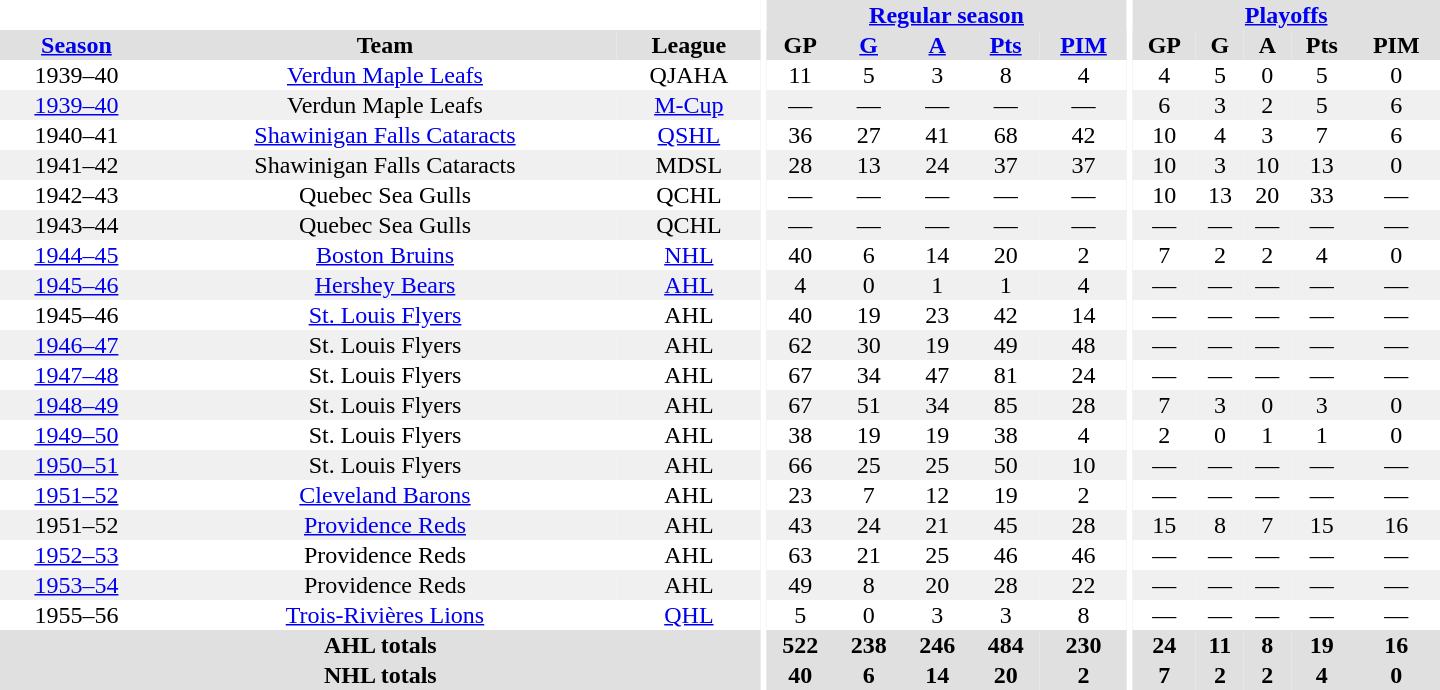<table border="0" cellpadding="1" cellspacing="0" style="text-align:center; width:60em">
<tr bgcolor="#e0e0e0">
<th colspan="3" bgcolor="#ffffff"></th>
<th rowspan="100" bgcolor="#ffffff"></th>
<th colspan="5"><a href='#'>Regular season</a></th>
<th rowspan="100" bgcolor="#ffffff"></th>
<th colspan="5"><a href='#'>Playoffs</a></th>
</tr>
<tr bgcolor="#e0e0e0">
<th><a href='#'>Season</a></th>
<th>Team</th>
<th>League</th>
<th>GP</th>
<th><a href='#'>G</a></th>
<th><a href='#'>A</a></th>
<th><a href='#'>Pts</a></th>
<th><a href='#'>PIM</a></th>
<th>GP</th>
<th>G</th>
<th>A</th>
<th>Pts</th>
<th>PIM</th>
</tr>
<tr>
<td>1939–40</td>
<td><a href='#'>Verdun Maple Leafs</a></td>
<td>QJAHA</td>
<td>11</td>
<td>5</td>
<td>3</td>
<td>8</td>
<td>4</td>
<td>4</td>
<td>5</td>
<td>0</td>
<td>5</td>
<td>0</td>
</tr>
<tr bgcolor="#f0f0f0">
<td><a href='#'>1939–40</a></td>
<td>Verdun Maple Leafs</td>
<td><a href='#'>M-Cup</a></td>
<td>—</td>
<td>—</td>
<td>—</td>
<td>—</td>
<td>—</td>
<td>6</td>
<td>3</td>
<td>2</td>
<td>5</td>
<td>6</td>
</tr>
<tr>
<td>1940–41</td>
<td><a href='#'>Shawinigan Falls Cataracts</a></td>
<td><a href='#'>QSHL</a></td>
<td>36</td>
<td>27</td>
<td>41</td>
<td>68</td>
<td>42</td>
<td>10</td>
<td>4</td>
<td>3</td>
<td>7</td>
<td>6</td>
</tr>
<tr bgcolor="#f0f0f0">
<td>1941–42</td>
<td>Shawinigan Falls Cataracts</td>
<td>MDSL</td>
<td>28</td>
<td>13</td>
<td>24</td>
<td>37</td>
<td>37</td>
<td>10</td>
<td>3</td>
<td>10</td>
<td>13</td>
<td>0</td>
</tr>
<tr>
<td>1942–43</td>
<td>Quebec Sea Gulls</td>
<td>QCHL</td>
<td>—</td>
<td>—</td>
<td>—</td>
<td>—</td>
<td>—</td>
<td>10</td>
<td>13</td>
<td>20</td>
<td>33</td>
<td>—</td>
</tr>
<tr bgcolor="#f0f0f0">
<td>1943–44</td>
<td>Quebec Sea Gulls</td>
<td>QCHL</td>
<td>—</td>
<td>—</td>
<td>—</td>
<td>—</td>
<td>—</td>
<td>—</td>
<td>—</td>
<td>—</td>
<td>—</td>
<td>—</td>
</tr>
<tr>
<td><a href='#'>1944–45</a></td>
<td><a href='#'>Boston Bruins</a></td>
<td><a href='#'>NHL</a></td>
<td>40</td>
<td>6</td>
<td>14</td>
<td>20</td>
<td>2</td>
<td>7</td>
<td>2</td>
<td>2</td>
<td>4</td>
<td>0</td>
</tr>
<tr bgcolor="#f0f0f0">
<td><a href='#'>1945–46</a></td>
<td><a href='#'>Hershey Bears</a></td>
<td><a href='#'>AHL</a></td>
<td>4</td>
<td>0</td>
<td>1</td>
<td>1</td>
<td>4</td>
<td>—</td>
<td>—</td>
<td>—</td>
<td>—</td>
<td>—</td>
</tr>
<tr>
<td>1945–46</td>
<td><a href='#'>St. Louis Flyers</a></td>
<td>AHL</td>
<td>40</td>
<td>19</td>
<td>23</td>
<td>42</td>
<td>14</td>
<td>—</td>
<td>—</td>
<td>—</td>
<td>—</td>
<td>—</td>
</tr>
<tr bgcolor="#f0f0f0">
<td><a href='#'>1946–47</a></td>
<td>St. Louis Flyers</td>
<td>AHL</td>
<td>62</td>
<td>30</td>
<td>19</td>
<td>49</td>
<td>48</td>
<td>—</td>
<td>—</td>
<td>—</td>
<td>—</td>
<td>—</td>
</tr>
<tr>
<td><a href='#'>1947–48</a></td>
<td>St. Louis Flyers</td>
<td>AHL</td>
<td>67</td>
<td>34</td>
<td>47</td>
<td>81</td>
<td>24</td>
<td>—</td>
<td>—</td>
<td>—</td>
<td>—</td>
<td>—</td>
</tr>
<tr bgcolor="#f0f0f0">
<td><a href='#'>1948–49</a></td>
<td>St. Louis Flyers</td>
<td>AHL</td>
<td>67</td>
<td>51</td>
<td>34</td>
<td>85</td>
<td>28</td>
<td>7</td>
<td>3</td>
<td>0</td>
<td>3</td>
<td>0</td>
</tr>
<tr>
<td><a href='#'>1949–50</a></td>
<td>St. Louis Flyers</td>
<td>AHL</td>
<td>38</td>
<td>19</td>
<td>19</td>
<td>38</td>
<td>4</td>
<td>2</td>
<td>0</td>
<td>1</td>
<td>1</td>
<td>0</td>
</tr>
<tr bgcolor="#f0f0f0">
<td><a href='#'>1950–51</a></td>
<td>St. Louis Flyers</td>
<td>AHL</td>
<td>66</td>
<td>25</td>
<td>25</td>
<td>50</td>
<td>10</td>
<td>—</td>
<td>—</td>
<td>—</td>
<td>—</td>
<td>—</td>
</tr>
<tr>
<td><a href='#'>1951–52</a></td>
<td><a href='#'>Cleveland Barons</a></td>
<td>AHL</td>
<td>23</td>
<td>7</td>
<td>12</td>
<td>19</td>
<td>2</td>
<td>—</td>
<td>—</td>
<td>—</td>
<td>—</td>
<td>—</td>
</tr>
<tr bgcolor="#f0f0f0">
<td>1951–52</td>
<td><a href='#'>Providence Reds</a></td>
<td>AHL</td>
<td>43</td>
<td>24</td>
<td>21</td>
<td>45</td>
<td>28</td>
<td>15</td>
<td>8</td>
<td>7</td>
<td>15</td>
<td>16</td>
</tr>
<tr>
<td><a href='#'>1952–53</a></td>
<td>Providence Reds</td>
<td>AHL</td>
<td>63</td>
<td>21</td>
<td>25</td>
<td>46</td>
<td>46</td>
<td>—</td>
<td>—</td>
<td>—</td>
<td>—</td>
<td>—</td>
</tr>
<tr bgcolor="#f0f0f0">
<td><a href='#'>1953–54</a></td>
<td>Providence Reds</td>
<td>AHL</td>
<td>49</td>
<td>8</td>
<td>20</td>
<td>28</td>
<td>22</td>
<td>—</td>
<td>—</td>
<td>—</td>
<td>—</td>
<td>—</td>
</tr>
<tr>
<td>1955–56</td>
<td><a href='#'>Trois-Rivières Lions</a></td>
<td><a href='#'>QHL</a></td>
<td>5</td>
<td>0</td>
<td>3</td>
<td>3</td>
<td>8</td>
<td>—</td>
<td>—</td>
<td>—</td>
<td>—</td>
<td>—</td>
</tr>
<tr bgcolor="#e0e0e0">
<th colspan="3">AHL totals</th>
<th>522</th>
<th>238</th>
<th>246</th>
<th>484</th>
<th>230</th>
<th>24</th>
<th>11</th>
<th>8</th>
<th>19</th>
<th>16</th>
</tr>
<tr bgcolor="#e0e0e0">
<th colspan="3">NHL totals</th>
<th>40</th>
<th>6</th>
<th>14</th>
<th>20</th>
<th>2</th>
<th>7</th>
<th>2</th>
<th>2</th>
<th>4</th>
<th>0</th>
</tr>
</table>
